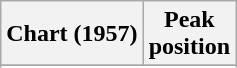<table class="wikitable sortable plainrowheaders">
<tr>
<th scope="col">Chart (1957)</th>
<th scope="col">Peak<br>position</th>
</tr>
<tr>
</tr>
<tr>
</tr>
<tr>
</tr>
</table>
